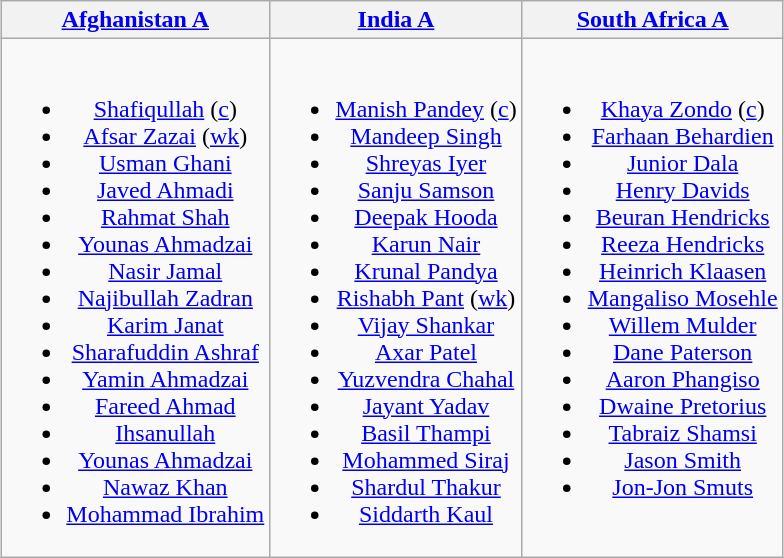<table class="wikitable" style="text-align:center; margin:0 auto">
<tr>
<th><a href='#'>Afghanistan A</a> </th>
<th><a href='#'>India A</a> </th>
<th><a href='#'>South Africa A</a> </th>
</tr>
<tr style="vertical-align:top">
<td><br><ul><li><a href='#'>Shafiqullah</a> (<a href='#'>c</a>)</li><li><a href='#'>Afsar Zazai</a> (<a href='#'>wk</a>)</li><li><a href='#'>Usman Ghani</a></li><li><a href='#'>Javed Ahmadi</a></li><li><a href='#'>Rahmat Shah</a></li><li><a href='#'>Younas Ahmadzai</a></li><li><a href='#'>Nasir Jamal</a></li><li><a href='#'>Najibullah Zadran</a></li><li><a href='#'>Karim Janat</a></li><li><a href='#'>Sharafuddin Ashraf</a></li><li><a href='#'>Yamin Ahmadzai</a></li><li><a href='#'>Fareed Ahmad</a></li><li><a href='#'>Ihsanullah</a></li><li><a href='#'>Younas Ahmadzai</a></li><li><a href='#'>Nawaz Khan</a></li><li><a href='#'>Mohammad Ibrahim</a></li></ul></td>
<td><br><ul><li><a href='#'>Manish Pandey</a> (<a href='#'>c</a>)</li><li><a href='#'>Mandeep Singh</a></li><li><a href='#'>Shreyas Iyer</a></li><li><a href='#'>Sanju Samson</a></li><li><a href='#'>Deepak Hooda</a></li><li><a href='#'>Karun Nair</a></li><li><a href='#'>Krunal Pandya</a></li><li><a href='#'>Rishabh Pant</a> (<a href='#'>wk</a>)</li><li><a href='#'>Vijay Shankar</a></li><li><a href='#'>Axar Patel</a></li><li><a href='#'>Yuzvendra Chahal</a></li><li><a href='#'>Jayant Yadav</a></li><li><a href='#'>Basil Thampi</a></li><li><a href='#'>Mohammed Siraj</a></li><li><a href='#'>Shardul Thakur</a></li><li><a href='#'>Siddarth Kaul</a></li></ul></td>
<td><br><ul><li><a href='#'>Khaya Zondo</a> (<a href='#'>c</a>)</li><li><a href='#'>Farhaan Behardien</a></li><li><a href='#'>Junior Dala</a></li><li><a href='#'>Henry Davids</a></li><li><a href='#'>Beuran Hendricks</a></li><li><a href='#'>Reeza Hendricks</a></li><li><a href='#'>Heinrich Klaasen</a></li><li><a href='#'>Mangaliso Mosehle</a></li><li><a href='#'>Willem Mulder</a></li><li><a href='#'>Dane Paterson</a></li><li><a href='#'>Aaron Phangiso</a></li><li><a href='#'>Dwaine Pretorius</a></li><li><a href='#'>Tabraiz Shamsi</a></li><li><a href='#'>Jason Smith</a></li><li><a href='#'>Jon-Jon Smuts</a></li></ul></td>
</tr>
</table>
